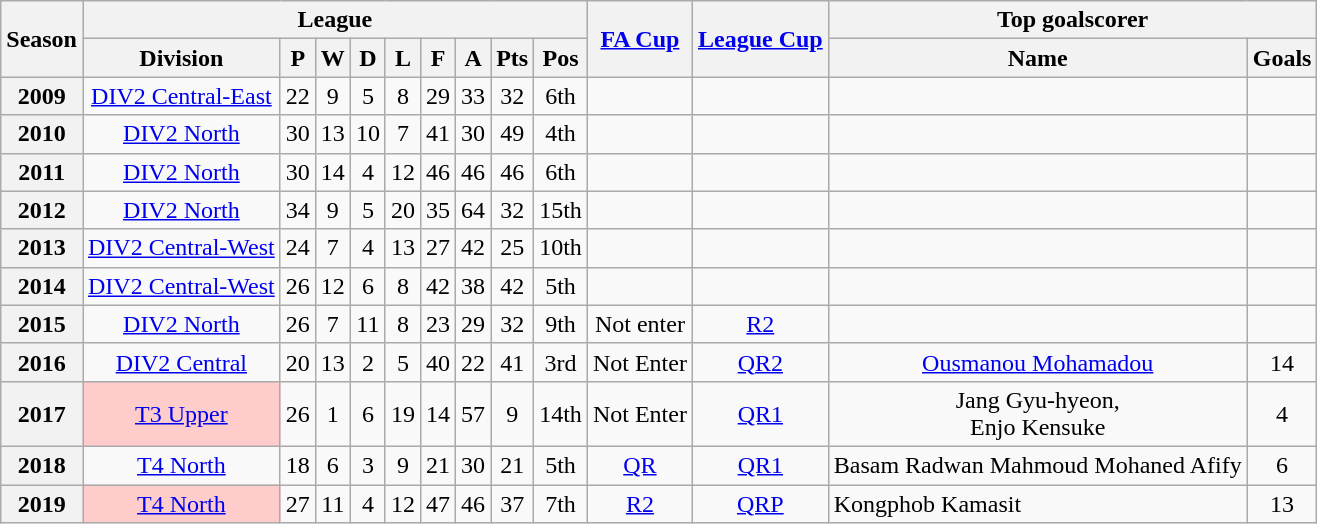<table class="wikitable" style="text-align: center">
<tr>
<th rowspan=2>Season</th>
<th colspan=9>League</th>
<th rowspan=2><a href='#'>FA Cup</a></th>
<th rowspan=2><a href='#'>League Cup</a></th>
<th colspan=2>Top goalscorer</th>
</tr>
<tr>
<th>Division</th>
<th>P</th>
<th>W</th>
<th>D</th>
<th>L</th>
<th>F</th>
<th>A</th>
<th>Pts</th>
<th>Pos</th>
<th>Name</th>
<th>Goals</th>
</tr>
<tr>
<th>2009</th>
<td><a href='#'>DIV2 Central-East</a></td>
<td>22</td>
<td>9</td>
<td>5</td>
<td>8</td>
<td>29</td>
<td>33</td>
<td>32</td>
<td>6th</td>
<td></td>
<td></td>
<td></td>
<td></td>
</tr>
<tr>
<th>2010</th>
<td><a href='#'>DIV2 North</a></td>
<td>30</td>
<td>13</td>
<td>10</td>
<td>7</td>
<td>41</td>
<td>30</td>
<td>49</td>
<td>4th</td>
<td></td>
<td></td>
<td></td>
<td></td>
</tr>
<tr>
<th>2011</th>
<td><a href='#'>DIV2 North</a></td>
<td>30</td>
<td>14</td>
<td>4</td>
<td>12</td>
<td>46</td>
<td>46</td>
<td>46</td>
<td>6th</td>
<td></td>
<td></td>
<td></td>
<td></td>
</tr>
<tr>
<th>2012</th>
<td><a href='#'>DIV2 North</a></td>
<td>34</td>
<td>9</td>
<td>5</td>
<td>20</td>
<td>35</td>
<td>64</td>
<td>32</td>
<td>15th</td>
<td></td>
<td></td>
<td></td>
<td></td>
</tr>
<tr>
<th>2013</th>
<td><a href='#'>DIV2 Central-West</a></td>
<td>24</td>
<td>7</td>
<td>4</td>
<td>13</td>
<td>27</td>
<td>42</td>
<td>25</td>
<td>10th</td>
<td></td>
<td></td>
<td></td>
<td></td>
</tr>
<tr>
<th>2014</th>
<td><a href='#'>DIV2 Central-West</a></td>
<td>26</td>
<td>12</td>
<td>6</td>
<td>8</td>
<td>42</td>
<td>38</td>
<td>42</td>
<td>5th</td>
<td></td>
<td></td>
<td></td>
<td></td>
</tr>
<tr>
<th>2015</th>
<td><a href='#'>DIV2 North</a></td>
<td>26</td>
<td>7</td>
<td>11</td>
<td>8</td>
<td>23</td>
<td>29</td>
<td>32</td>
<td>9th</td>
<td>Not enter</td>
<td><a href='#'>R2</a></td>
<td></td>
<td></td>
</tr>
<tr>
<th>2016</th>
<td><a href='#'>DIV2 Central</a></td>
<td>20</td>
<td>13</td>
<td>2</td>
<td>5</td>
<td>40</td>
<td>22</td>
<td>41</td>
<td>3rd</td>
<td>Not Enter</td>
<td><a href='#'>QR2</a></td>
<td><a href='#'>Ousmanou Mohamadou</a></td>
<td>14</td>
</tr>
<tr>
<th>2017</th>
<td bgcolor= "#FFCCCC"><a href='#'>T3 Upper</a></td>
<td>26</td>
<td>1</td>
<td>6</td>
<td>19</td>
<td>14</td>
<td>57</td>
<td>9</td>
<td>14th</td>
<td>Not Enter</td>
<td><a href='#'>QR1</a></td>
<td>Jang Gyu-hyeon,<br>Enjo Kensuke</td>
<td>4</td>
</tr>
<tr>
<th>2018</th>
<td><a href='#'>T4 North</a></td>
<td>18</td>
<td>6</td>
<td>3</td>
<td>9</td>
<td>21</td>
<td>30</td>
<td>21</td>
<td>5th</td>
<td><a href='#'>QR</a></td>
<td><a href='#'>QR1</a></td>
<td>Basam Radwan Mahmoud Mohaned Afify</td>
<td>6</td>
</tr>
<tr>
<th>2019</th>
<td bgcolor="#FFCCCC"><a href='#'>T4 North</a></td>
<td>27</td>
<td>11</td>
<td>4</td>
<td>12</td>
<td>47</td>
<td>46</td>
<td>37</td>
<td>7th</td>
<td><a href='#'>R2</a></td>
<td><a href='#'>QRP</a></td>
<td align="left"> Kongphob Kamasit</td>
<td>13</td>
</tr>
</table>
